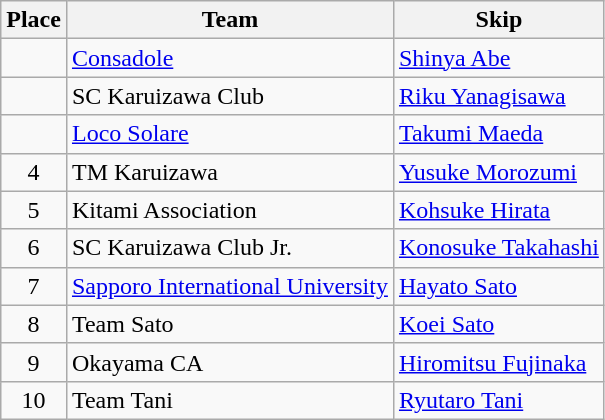<table class="wikitable">
<tr>
<th>Place</th>
<th>Team</th>
<th>Skip</th>
</tr>
<tr>
<td align=center></td>
<td> <a href='#'>Consadole</a></td>
<td><a href='#'>Shinya Abe</a></td>
</tr>
<tr>
<td align=center></td>
<td> SC Karuizawa Club</td>
<td><a href='#'>Riku Yanagisawa</a></td>
</tr>
<tr>
<td align=center></td>
<td> <a href='#'>Loco Solare</a></td>
<td><a href='#'>Takumi Maeda</a></td>
</tr>
<tr>
<td align=center>4</td>
<td> TM Karuizawa</td>
<td><a href='#'>Yusuke Morozumi</a></td>
</tr>
<tr>
<td align=center>5</td>
<td> Kitami Association</td>
<td><a href='#'>Kohsuke Hirata</a></td>
</tr>
<tr>
<td align=center>6</td>
<td> SC Karuizawa Club Jr.</td>
<td><a href='#'>Konosuke Takahashi</a></td>
</tr>
<tr>
<td align=center>7</td>
<td> <a href='#'>Sapporo International University</a></td>
<td><a href='#'>Hayato Sato</a></td>
</tr>
<tr>
<td align=center>8</td>
<td> Team Sato</td>
<td><a href='#'>Koei Sato</a></td>
</tr>
<tr>
<td align=center>9</td>
<td> Okayama CA</td>
<td><a href='#'>Hiromitsu Fujinaka</a></td>
</tr>
<tr>
<td align=center>10</td>
<td> Team Tani</td>
<td><a href='#'>Ryutaro Tani</a></td>
</tr>
</table>
